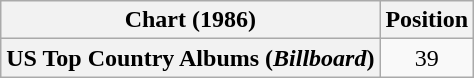<table class="wikitable plainrowheaders" style="text-align:center">
<tr>
<th scope="col">Chart (1986)</th>
<th scope="col">Position</th>
</tr>
<tr>
<th scope="row">US Top Country Albums (<em>Billboard</em>)</th>
<td>39</td>
</tr>
</table>
